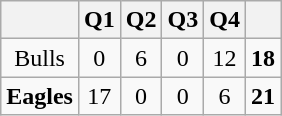<table class="wikitable" style="text-align: center;">
<tr>
<th></th>
<th>Q1</th>
<th>Q2</th>
<th>Q3</th>
<th>Q4</th>
<th></th>
</tr>
<tr>
<td>Bulls</td>
<td>0</td>
<td>6</td>
<td>0</td>
<td>12</td>
<td><strong>18</strong></td>
</tr>
<tr>
<td><strong>Eagles</strong></td>
<td>17</td>
<td>0</td>
<td>0</td>
<td>6</td>
<td><strong>21</strong></td>
</tr>
</table>
